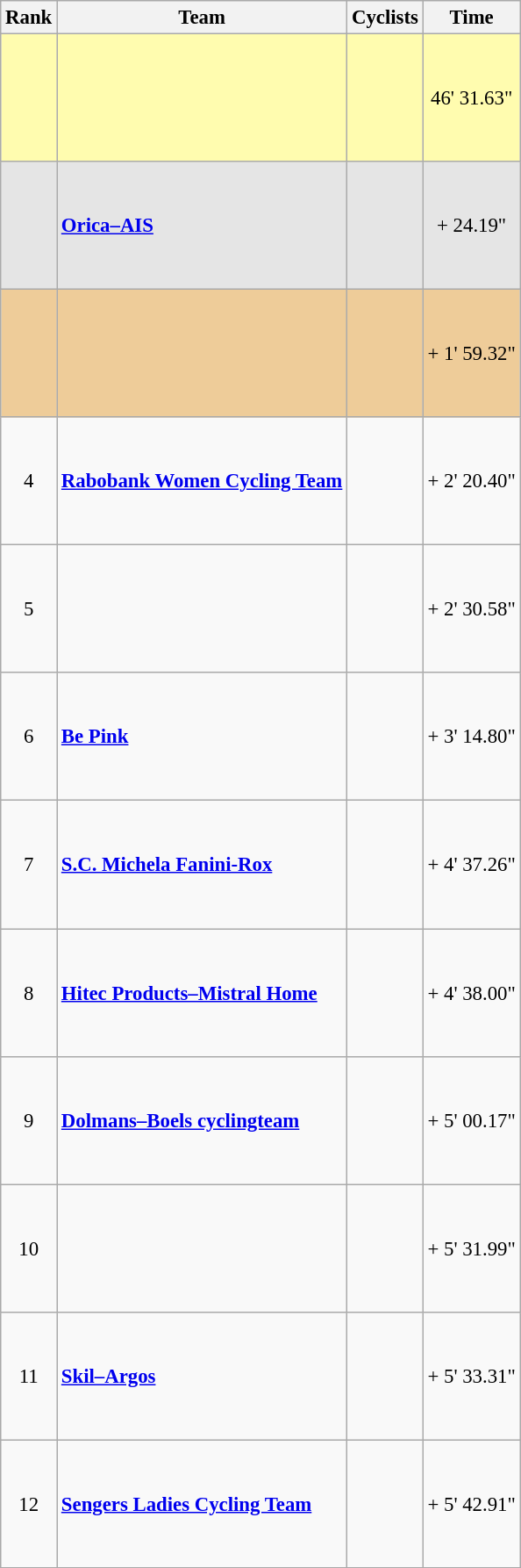<table class="wikitable" style="font-size:95%; text-align:center;">
<tr>
<th>Rank</th>
<th>Team</th>
<th>Cyclists</th>
<th>Time</th>
</tr>
<tr bgcolor=fffcaf>
<td> </td>
<td align="left"><strong> </strong></td>
<td align="left"> <br> <br> <br> <br> <br></td>
<td>46' 31.63"</td>
</tr>
<tr bgcolor=e5e5e5>
<td></td>
<td align="left"><strong> <a href='#'>Orica–AIS</a></strong></td>
<td align="left"> <br> <br> <br> <br> <br></td>
<td>+ 24.19"</td>
</tr>
<tr bgcolor=eecc99>
<td></td>
<td align="left"><strong> </strong></td>
<td align="left"> <br> <br> <br>  <br> <br></td>
<td>+ 1' 59.32"</td>
</tr>
<tr>
<td>4</td>
<td align="left"><strong> <a href='#'>Rabobank Women Cycling Team</a></strong></td>
<td align="left"> <br>  <br>  <br>  <br>  <br> </td>
<td>+ 2' 20.40"</td>
</tr>
<tr>
<td>5</td>
<td align="left"><strong> </strong></td>
<td align="left"> <br>  <br>  <br>  <br>  <br> </td>
<td>+ 2' 30.58"</td>
</tr>
<tr>
<td>6</td>
<td align="left"><strong> <a href='#'>Be Pink</a></strong></td>
<td align="left"> <br>  <br>  <br>  <br>  <br> </td>
<td>+ 3' 14.80"</td>
</tr>
<tr>
<td>7</td>
<td align="left"><strong> <a href='#'>S.C. Michela Fanini-Rox</a></strong></td>
<td align="left"> <br>  <br>  <br>  <br>  <br> </td>
<td>+ 4' 37.26"</td>
</tr>
<tr>
<td>8</td>
<td align="left"><strong> <a href='#'>Hitec Products–Mistral Home</a></strong></td>
<td align="left"> <br>  <br>  <br>  <br>  <br> </td>
<td>+ 4' 38.00"</td>
</tr>
<tr>
<td>9</td>
<td align="left"><strong> <a href='#'>Dolmans–Boels cyclingteam</a></strong></td>
<td align="left"> <br>  <br>  <br>  <br>  <br> </td>
<td>+ 5' 00.17"</td>
</tr>
<tr>
<td>10</td>
<td align="left"><strong> </strong></td>
<td align="left"> <br>  <br>  <br>  <br>  <br> </td>
<td>+ 5' 31.99"</td>
</tr>
<tr>
<td>11</td>
<td align="left"><strong> <a href='#'>Skil–Argos</a></strong></td>
<td align="left"><br>  <br>  <br>  <br>  <br> </td>
<td>+ 5' 33.31"</td>
</tr>
<tr>
<td>12</td>
<td align="left"><strong> <a href='#'>Sengers Ladies Cycling Team</a></strong></td>
<td align="left"> <br>  <br>  <br>  <br>  <br> </td>
<td>+ 5' 42.91"</td>
</tr>
</table>
